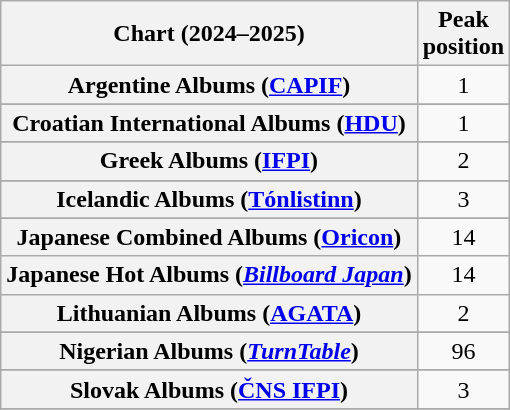<table class="wikitable sortable plainrowheaders" style="text-align:center;">
<tr>
<th scope="col">Chart (2024–2025)</th>
<th scope="col">Peak<br>position</th>
</tr>
<tr>
<th scope="row">Argentine Albums (<a href='#'>CAPIF</a>)</th>
<td>1</td>
</tr>
<tr>
</tr>
<tr>
</tr>
<tr>
</tr>
<tr>
</tr>
<tr>
</tr>
<tr>
<th scope="row">Croatian International Albums (<a href='#'>HDU</a>)</th>
<td>1</td>
</tr>
<tr>
</tr>
<tr>
</tr>
<tr>
</tr>
<tr>
</tr>
<tr>
</tr>
<tr>
</tr>
<tr>
<th scope="row">Greek Albums (<a href='#'>IFPI</a>)</th>
<td>2</td>
</tr>
<tr>
</tr>
<tr>
<th scope="row">Icelandic Albums (<a href='#'>Tónlistinn</a>)</th>
<td>3</td>
</tr>
<tr>
</tr>
<tr>
</tr>
<tr>
</tr>
<tr>
<th scope="row">Japanese Combined Albums (<a href='#'>Oricon</a>)</th>
<td>14</td>
</tr>
<tr>
<th scope="row">Japanese Hot Albums (<em><a href='#'>Billboard Japan</a></em>)</th>
<td>14</td>
</tr>
<tr>
<th scope="row">Lithuanian Albums (<a href='#'>AGATA</a>)</th>
<td>2</td>
</tr>
<tr>
</tr>
<tr>
<th scope="row">Nigerian Albums (<a href='#'><em>TurnTable</em></a>)</th>
<td>96</td>
</tr>
<tr>
</tr>
<tr>
</tr>
<tr>
</tr>
<tr>
</tr>
<tr>
<th scope="row">Slovak Albums (<a href='#'>ČNS IFPI</a>)</th>
<td>3</td>
</tr>
<tr>
</tr>
<tr>
</tr>
<tr>
</tr>
<tr>
</tr>
<tr>
</tr>
</table>
